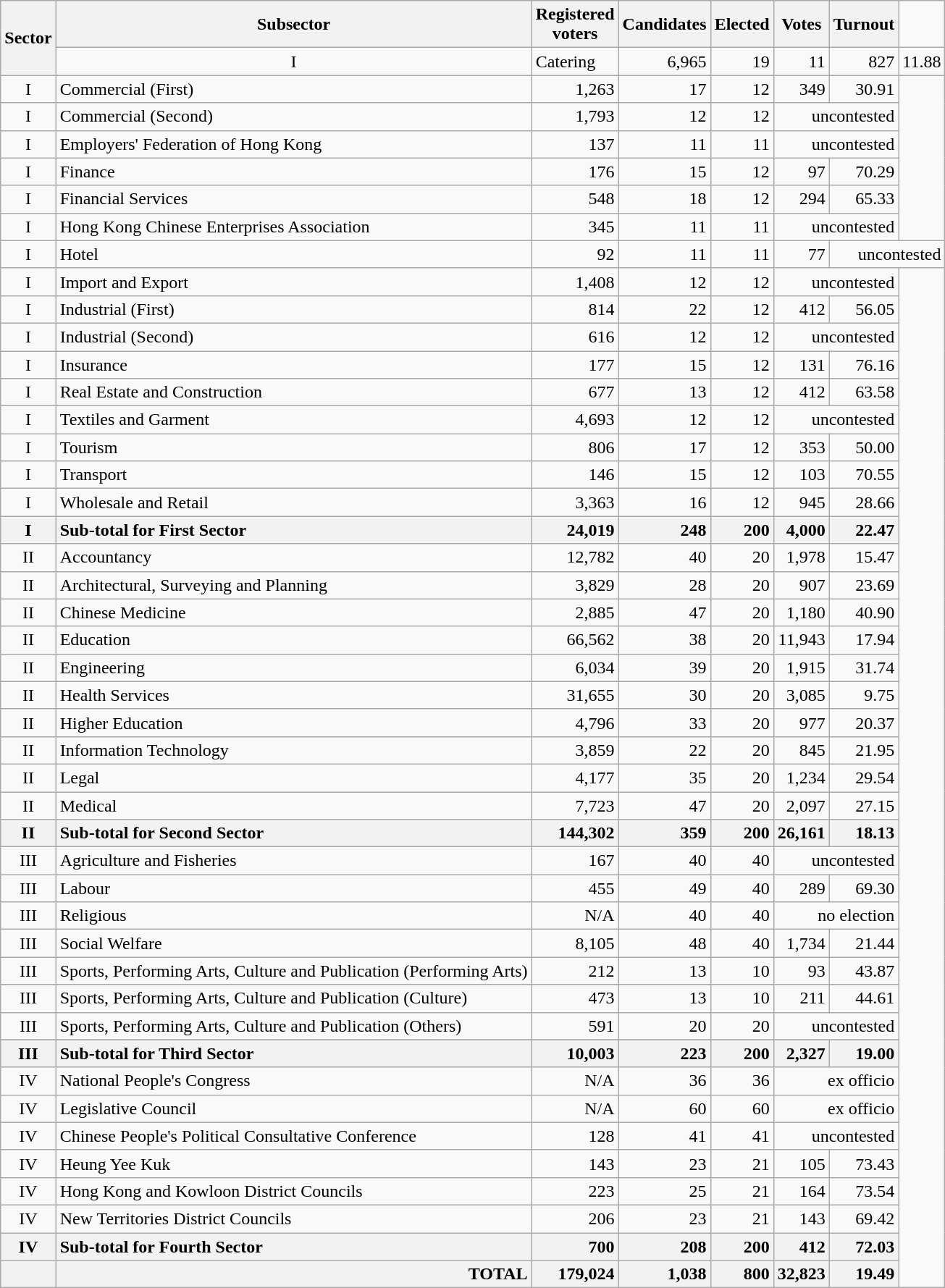<table class="wikitable" style="text-align:right;">
<tr>
<th rowspan=2>Sector</th>
<th>Subsector</th>
<th>Registered<br>voters</th>
<th>Candidates</th>
<th>Elected</th>
<th>Votes</th>
<th>Turnout</th>
</tr>
<tr>
<td align=center>I</td>
<td align=left>Catering</td>
<td>6,965</td>
<td>19</td>
<td>11</td>
<td>827</td>
<td>11.88</td>
</tr>
<tr>
<td align=center>I</td>
<td align=left>Commercial (First)</td>
<td>1,263</td>
<td>17</td>
<td>12</td>
<td>349</td>
<td>30.91</td>
</tr>
<tr>
<td align=center>I</td>
<td align=left>Commercial (Second)</td>
<td>1,793</td>
<td>12</td>
<td>12</td>
<td colspan=2>uncontested</td>
</tr>
<tr>
<td align=center>I</td>
<td align=left>Employers' Federation of Hong Kong</td>
<td>137</td>
<td>11</td>
<td>11</td>
<td colspan=2>uncontested</td>
</tr>
<tr>
<td align=center>I</td>
<td align=left>Finance</td>
<td>176</td>
<td>15</td>
<td>12</td>
<td>97</td>
<td>70.29</td>
</tr>
<tr>
<td align=center>I</td>
<td align=left>Financial Services</td>
<td>548</td>
<td>18</td>
<td>12</td>
<td>294</td>
<td>65.33</td>
</tr>
<tr>
<td align=center>I</td>
<td align=left>Hong Kong Chinese Enterprises Association</td>
<td>345</td>
<td>11</td>
<td>11</td>
<td colspan=2>uncontested</td>
</tr>
<tr>
<td align=center>I</td>
<td align=left>Hotel</td>
<td>92</td>
<td>11</td>
<td>11</td>
<td>77</td>
<td colspan=2>uncontested</td>
</tr>
<tr>
<td align=center>I</td>
<td align=left>Import and Export</td>
<td>1,408</td>
<td>12</td>
<td>12</td>
<td colspan=2>uncontested</td>
</tr>
<tr>
<td align=center>I</td>
<td align=left>Industrial (First)</td>
<td>814</td>
<td>22</td>
<td>12</td>
<td>412</td>
<td>56.05</td>
</tr>
<tr>
<td align=center>I</td>
<td align=left>Industrial (Second)</td>
<td>616</td>
<td>12</td>
<td>12</td>
<td colspan=2>uncontested</td>
</tr>
<tr>
<td align=center>I</td>
<td align=left>Insurance</td>
<td>177</td>
<td>15</td>
<td>12</td>
<td>131</td>
<td>76.16</td>
</tr>
<tr>
<td align=center>I</td>
<td align=left>Real Estate and Construction</td>
<td>677</td>
<td>13</td>
<td>12</td>
<td>412</td>
<td>63.58</td>
</tr>
<tr>
<td align=center>I</td>
<td align=left>Textiles and Garment</td>
<td>4,693</td>
<td>12</td>
<td>12</td>
<td colspan=2>uncontested</td>
</tr>
<tr>
<td align=center>I</td>
<td align=left>Tourism</td>
<td>806</td>
<td>17</td>
<td>12</td>
<td>353</td>
<td>50.00</td>
</tr>
<tr>
<td align=center>I</td>
<td align=left>Transport</td>
<td>146</td>
<td>15</td>
<td>12</td>
<td>103</td>
<td>70.55</td>
</tr>
<tr>
<td align=center>I</td>
<td align=left>Wholesale and Retail</td>
<td>3,363</td>
<td>16</td>
<td>12</td>
<td>945</td>
<td>28.66</td>
</tr>
<tr bgcolor="F2F2F2">
<td align=center><strong>I</strong></td>
<td align=left><strong>Sub-total for First Sector</strong></td>
<td><strong>24,019</strong></td>
<td><strong>248</strong></td>
<td><strong>200</strong></td>
<td><strong>4,000</strong></td>
<td><strong>22.47</strong></td>
</tr>
<tr>
<td align=center>II</td>
<td align=left>Accountancy</td>
<td>12,782</td>
<td>40</td>
<td>20</td>
<td>1,978</td>
<td>15.47</td>
</tr>
<tr>
<td align=center>II</td>
<td align=left>Architectural, Surveying and Planning</td>
<td>3,829</td>
<td>28</td>
<td>20</td>
<td>907</td>
<td>23.69</td>
</tr>
<tr>
<td align=center>II</td>
<td align=left>Chinese Medicine</td>
<td>2,885</td>
<td>47</td>
<td>20</td>
<td>1,180</td>
<td>40.90</td>
</tr>
<tr>
<td align=center>II</td>
<td align=left>Education</td>
<td>66,562</td>
<td>38</td>
<td>20</td>
<td>11,943</td>
<td>17.94</td>
</tr>
<tr>
<td align=center>II</td>
<td align=left>Engineering</td>
<td>6,034</td>
<td>39</td>
<td>20</td>
<td>1,915</td>
<td>31.74</td>
</tr>
<tr>
<td align=center>II</td>
<td align=left>Health Services</td>
<td>31,655</td>
<td>30</td>
<td>20</td>
<td>3,085</td>
<td>9.75</td>
</tr>
<tr>
<td align=center>II</td>
<td align=left>Higher Education</td>
<td>4,796</td>
<td>33</td>
<td>20</td>
<td>977</td>
<td>20.37</td>
</tr>
<tr>
<td align=center>II</td>
<td align=left>Information Technology</td>
<td>3,859</td>
<td>22</td>
<td>20</td>
<td>845</td>
<td>21.95</td>
</tr>
<tr>
<td align=center>II</td>
<td align=left>Legal</td>
<td>4,177</td>
<td>35</td>
<td>20</td>
<td>1,234</td>
<td>29.54</td>
</tr>
<tr>
<td align=center>II</td>
<td align=left>Medical</td>
<td>7,723</td>
<td>47</td>
<td>20</td>
<td>2,097</td>
<td>27.15</td>
</tr>
<tr bgcolor="F2F2F2">
<td align=center><strong>II</strong></td>
<td align=left><strong>Sub-total for Second Sector</strong></td>
<td><strong>144,302</strong></td>
<td><strong>359</strong></td>
<td><strong>200</strong></td>
<td><strong>26,161</strong></td>
<td><strong>18.13</strong></td>
</tr>
<tr>
<td align=center>III</td>
<td align=left>Agriculture and Fisheries</td>
<td>167</td>
<td>40</td>
<td>40</td>
<td colspan=2>uncontested</td>
</tr>
<tr>
<td align=center>III</td>
<td align=left>Labour</td>
<td>455</td>
<td>49</td>
<td>40</td>
<td>289</td>
<td>69.30</td>
</tr>
<tr>
<td align=center>III</td>
<td align=left>Religious</td>
<td>N/A</td>
<td>40</td>
<td>40</td>
<td colspan=2>no election</td>
</tr>
<tr>
<td align=center>III</td>
<td align=left>Social Welfare</td>
<td>8,105</td>
<td>48</td>
<td>40</td>
<td>1,734</td>
<td>21.44</td>
</tr>
<tr>
<td align=center>III</td>
<td align=left>Sports, Performing Arts, Culture and Publication (Performing Arts)</td>
<td>212</td>
<td>13</td>
<td>10</td>
<td>93</td>
<td>43.87</td>
</tr>
<tr>
<td align=center>III</td>
<td align=left>Sports, Performing Arts, Culture and Publication (Culture)</td>
<td>473</td>
<td>13</td>
<td>10</td>
<td>211</td>
<td>44.61</td>
</tr>
<tr>
<td align=center>III</td>
<td align=left>Sports, Performing Arts, Culture and Publication (Others)</td>
<td>591</td>
<td>20</td>
<td>20</td>
<td colspan=2>uncontested</td>
</tr>
<tr>
</tr>
<tr bgcolor="F2F2F2">
<td align=center><strong>III</strong></td>
<td align=left><strong>Sub-total for Third Sector</strong></td>
<td><strong>10,003</strong></td>
<td><strong>223</strong></td>
<td><strong>200</strong></td>
<td><strong>2,327</strong></td>
<td><strong>19.00</strong></td>
</tr>
<tr>
<td align=center>IV</td>
<td align=left>National People's Congress</td>
<td>N/A</td>
<td>36</td>
<td>36</td>
<td colspan=2>ex officio</td>
</tr>
<tr>
<td align=center>IV</td>
<td align=left>Legislative Council</td>
<td>N/A</td>
<td>60</td>
<td>60</td>
<td colspan=2>ex officio</td>
</tr>
<tr>
<td align=center>IV</td>
<td align=left>Chinese People's Political Consultative Conference</td>
<td>128</td>
<td>41</td>
<td>41</td>
<td colspan=2>uncontested</td>
</tr>
<tr>
<td align=center>IV</td>
<td align=left>Heung Yee Kuk</td>
<td>143</td>
<td>23</td>
<td>21</td>
<td>105</td>
<td>73.43</td>
</tr>
<tr>
<td align=center>IV</td>
<td align=left>Hong Kong and Kowloon District Councils</td>
<td>223</td>
<td>25</td>
<td>21</td>
<td>164</td>
<td>73.54</td>
</tr>
<tr>
<td align=center>IV</td>
<td align=left>New Territories District Councils</td>
<td>206</td>
<td>23</td>
<td>21</td>
<td>143</td>
<td>69.42</td>
</tr>
<tr bgcolor="F2F2F2">
<td align=center><strong>IV</strong></td>
<td align=left><strong>Sub-total for Fourth Sector</strong></td>
<td><strong>700</strong></td>
<td><strong>208</strong></td>
<td><strong>200</strong></td>
<td><strong>412</strong></td>
<td><strong>72.03</strong></td>
</tr>
<tr bgcolor="F2F2F2">
<td></td>
<td><strong>TOTAL</strong></td>
<td><strong>179,024</strong></td>
<td><strong>1,038</strong></td>
<td><strong>800</strong></td>
<td><strong>32,823</strong></td>
<td><strong>19.49</strong></td>
</tr>
</table>
